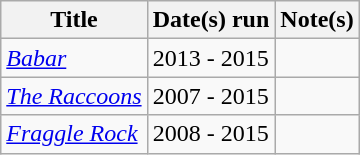<table class="wikitable">
<tr>
<th>Title</th>
<th>Date(s) run</th>
<th>Note(s)</th>
</tr>
<tr>
<td><a href='#'><em>Babar</em></a></td>
<td>2013 - 2015</td>
<td></td>
</tr>
<tr>
<td><em><a href='#'>The Raccoons</a></em></td>
<td>2007 - 2015</td>
<td></td>
</tr>
<tr>
<td><em><a href='#'>Fraggle Rock</a></em></td>
<td>2008 - 2015</td>
<td></td>
</tr>
</table>
